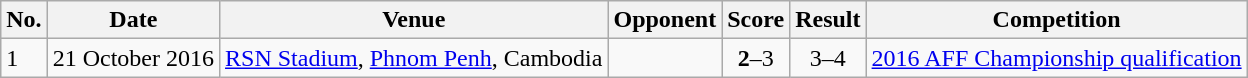<table class="wikitable sortable">
<tr>
<th scope="col">No.</th>
<th scope="col">Date</th>
<th scope="col">Venue</th>
<th scope="col">Opponent</th>
<th scope="col">Score</th>
<th scope="col">Result</th>
<th scope="col">Competition</th>
</tr>
<tr>
<td>1</td>
<td>21 October 2016</td>
<td><a href='#'>RSN Stadium</a>, <a href='#'>Phnom Penh</a>, Cambodia</td>
<td></td>
<td align=center><strong>2</strong>–3</td>
<td align=center>3–4</td>
<td><a href='#'>2016 AFF Championship qualification</a></td>
</tr>
</table>
